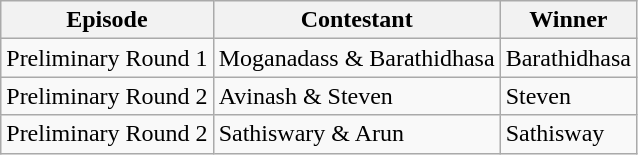<table class="wikitable">
<tr>
<th>Episode</th>
<th>Contestant</th>
<th>Winner</th>
</tr>
<tr>
<td>Preliminary Round 1</td>
<td>Moganadass & Barathidhasa</td>
<td>Barathidhasa</td>
</tr>
<tr>
<td>Preliminary Round 2</td>
<td>Avinash & Steven</td>
<td>Steven</td>
</tr>
<tr>
<td>Preliminary Round 2</td>
<td>Sathiswary & Arun</td>
<td>Sathisway</td>
</tr>
</table>
